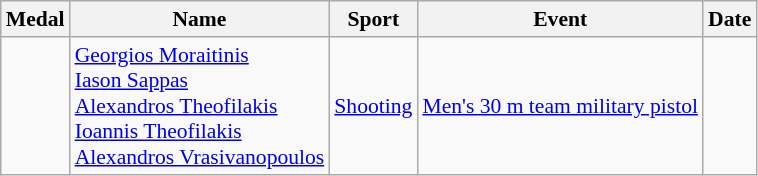<table class="wikitable sortable" style="font-size:90%">
<tr>
<th>Medal</th>
<th>Name</th>
<th>Sport</th>
<th>Event</th>
<th>Date</th>
</tr>
<tr>
<td></td>
<td><a href='#'>Georgios Moraitinis</a><br><a href='#'>Iason Sappas</a><br><a href='#'>Alexandros Theofilakis</a><br><a href='#'>Ioannis Theofilakis</a><br><a href='#'>Alexandros Vrasivanopoulos</a></td>
<td><a href='#'>Shooting</a></td>
<td><a href='#'>Men's 30 m team military pistol</a></td>
<td></td>
</tr>
</table>
